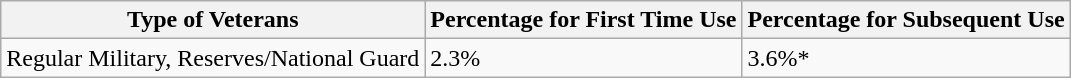<table class="wikitable">
<tr>
<th>Type of Veterans</th>
<th>Percentage for First Time Use</th>
<th>Percentage for Subsequent Use</th>
</tr>
<tr>
<td>Regular Military, Reserves/National Guard</td>
<td>2.3%</td>
<td>3.6%*</td>
</tr>
</table>
